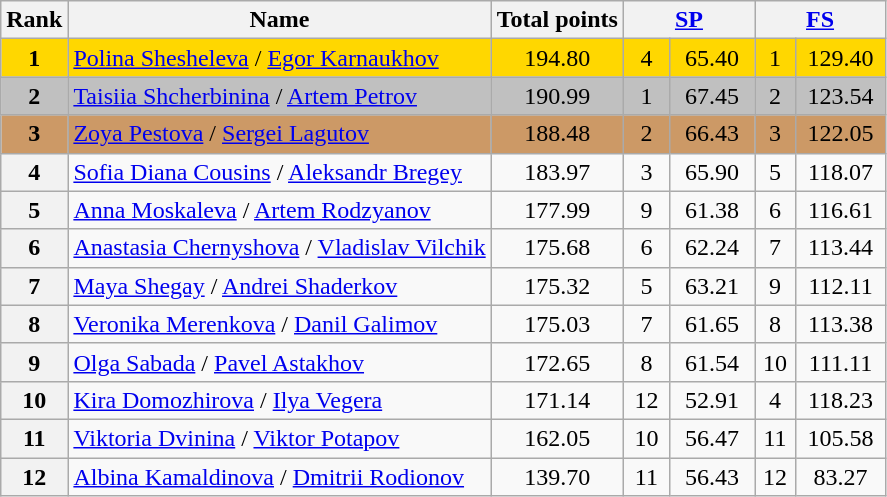<table class="wikitable sortable">
<tr>
<th>Rank</th>
<th>Name</th>
<th>Total points</th>
<th colspan="2" width="80px"><a href='#'>SP</a></th>
<th colspan="2" width="80px"><a href='#'>FS</a></th>
</tr>
<tr bgcolor="gold">
<td align="center"><strong>1</strong></td>
<td><a href='#'>Polina Shesheleva</a> / <a href='#'>Egor Karnaukhov</a></td>
<td align="center">194.80</td>
<td align="center">4</td>
<td align="center">65.40</td>
<td align="center">1</td>
<td align="center">129.40</td>
</tr>
<tr bgcolor="silver">
<td align="center"><strong>2</strong></td>
<td><a href='#'>Taisiia Shcherbinina</a> / <a href='#'>Artem Petrov</a></td>
<td align="center">190.99</td>
<td align="center">1</td>
<td align="center">67.45</td>
<td align="center">2</td>
<td align="center">123.54</td>
</tr>
<tr bgcolor="cc9966">
<td align="center"><strong>3</strong></td>
<td><a href='#'>Zoya Pestova</a> / <a href='#'>Sergei Lagutov</a></td>
<td align="center">188.48</td>
<td align="center">2</td>
<td align="center">66.43</td>
<td align="center">3</td>
<td align="center">122.05</td>
</tr>
<tr>
<th>4</th>
<td><a href='#'>Sofia Diana Cousins</a> / <a href='#'>Aleksandr Bregey</a></td>
<td align="center">183.97</td>
<td align="center">3</td>
<td align="center">65.90</td>
<td align="center">5</td>
<td align="center">118.07</td>
</tr>
<tr>
<th>5</th>
<td><a href='#'>Anna Moskaleva</a> / <a href='#'>Artem Rodzyanov</a></td>
<td align="center">177.99</td>
<td align="center">9</td>
<td align="center">61.38</td>
<td align="center">6</td>
<td align="center">116.61</td>
</tr>
<tr>
<th>6</th>
<td><a href='#'>Anastasia Chernyshova</a> / <a href='#'>Vladislav Vilchik</a></td>
<td align="center">175.68</td>
<td align="center">6</td>
<td align="center">62.24</td>
<td align="center">7</td>
<td align="center">113.44</td>
</tr>
<tr>
<th>7</th>
<td><a href='#'>Maya Shegay</a> / <a href='#'>Andrei Shaderkov</a></td>
<td align="center">175.32</td>
<td align="center">5</td>
<td align="center">63.21</td>
<td align="center">9</td>
<td align="center">112.11</td>
</tr>
<tr>
<th>8</th>
<td><a href='#'>Veronika Merenkova</a> / <a href='#'>Danil Galimov</a></td>
<td align="center">175.03</td>
<td align="center">7</td>
<td align="center">61.65</td>
<td align="center">8</td>
<td align="center">113.38</td>
</tr>
<tr>
<th>9</th>
<td><a href='#'>Olga Sabada</a> / <a href='#'>Pavel Astakhov</a></td>
<td align="center">172.65</td>
<td align="center">8</td>
<td align="center">61.54</td>
<td align="center">10</td>
<td align="center">111.11</td>
</tr>
<tr>
<th>10</th>
<td><a href='#'>Kira Domozhirova</a> / <a href='#'>Ilya Vegera</a></td>
<td align="center">171.14</td>
<td align="center">12</td>
<td align="center">52.91</td>
<td align="center">4</td>
<td align="center">118.23</td>
</tr>
<tr>
<th>11</th>
<td><a href='#'>Viktoria Dvinina</a> / <a href='#'>Viktor Potapov</a></td>
<td align="center">162.05</td>
<td align="center">10</td>
<td align="center">56.47</td>
<td align="center">11</td>
<td align="center">105.58</td>
</tr>
<tr>
<th>12</th>
<td><a href='#'>Albina Kamaldinova</a> / <a href='#'>Dmitrii Rodionov</a></td>
<td align="center">139.70</td>
<td align="center">11</td>
<td align="center">56.43</td>
<td align="center">12</td>
<td align="center">83.27</td>
</tr>
</table>
